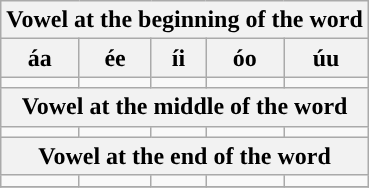<table class="wikitable" style="text-align:center;">
<tr>
<th colspan=5>Vowel at the beginning of the word</th>
</tr>
<tr>
<th>áa</th>
<th>ée</th>
<th>íi</th>
<th>óo</th>
<th>úu</th>
</tr>
<tr dir="rtl">
<td><span></span></td>
<td><span></span></td>
<td><span></span></td>
<td><span></span></td>
<td><span></span></td>
</tr>
<tr>
<th colspan=5>Vowel at the middle of the word</th>
</tr>
<tr dir="rtl">
<td><span></span></td>
<td><span></span></td>
<td><span></span></td>
<td><span></span></td>
<td><span></span></td>
</tr>
<tr>
<th colspan=5>Vowel at the end of the word</th>
</tr>
<tr dir="rtl">
<td><span></span></td>
<td><span></span></td>
<td><span></span></td>
<td><span></span></td>
<td><span></span></td>
</tr>
<tr>
</tr>
</table>
